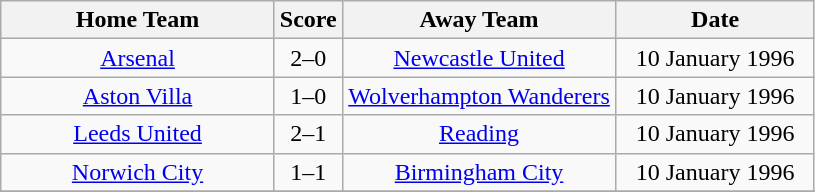<table class="wikitable" style="text-align: center">
<tr>
<th width=175>Home Team</th>
<th width=20>Score</th>
<th width=175>Away Team</th>
<th width= 125>Date</th>
</tr>
<tr>
<td><a href='#'>Arsenal</a></td>
<td>2–0</td>
<td><a href='#'>Newcastle United</a></td>
<td>10 January 1996</td>
</tr>
<tr>
<td><a href='#'>Aston Villa</a></td>
<td>1–0</td>
<td><a href='#'>Wolverhampton Wanderers</a></td>
<td>10 January 1996</td>
</tr>
<tr>
<td><a href='#'>Leeds United</a></td>
<td>2–1</td>
<td><a href='#'>Reading</a></td>
<td>10 January 1996</td>
</tr>
<tr>
<td><a href='#'>Norwich City</a></td>
<td>1–1</td>
<td><a href='#'>Birmingham City</a></td>
<td>10 January 1996</td>
</tr>
<tr>
</tr>
</table>
